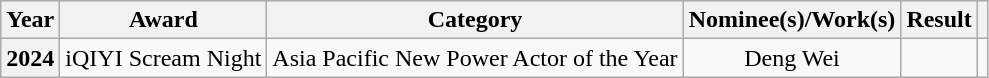<table class="wikitable sortable plainrowheaders" style="text-align:center;">
<tr>
<th scope="col">Year</th>
<th scope="col">Award</th>
<th scope="col">Category</th>
<th scope="col">Nominee(s)/Work(s)</th>
<th scope="col">Result</th>
<th scope="col"></th>
</tr>
<tr>
<th scope="row">2024</th>
<td>iQIYI Scream Night</td>
<td>Asia Pacific New Power Actor of the Year</td>
<td>Deng Wei</td>
<td></td>
<td></td>
</tr>
</table>
